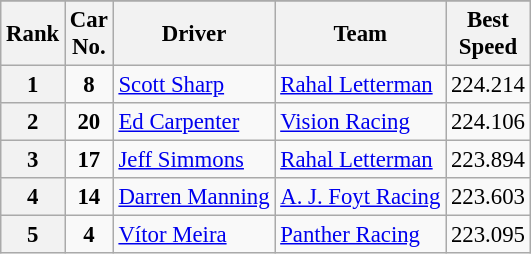<table class="wikitable" style="font-size:95%;">
<tr>
</tr>
<tr>
<th>Rank</th>
<th>Car<br>No.</th>
<th>Driver</th>
<th>Team</th>
<th>Best<br>Speed</th>
</tr>
<tr>
<th>1</th>
<td style="text-align:center"><strong>8</strong></td>
<td> <a href='#'>Scott Sharp</a></td>
<td><a href='#'>Rahal Letterman</a></td>
<td align=center>224.214</td>
</tr>
<tr>
<th>2</th>
<td style="text-align:center"><strong>20</strong></td>
<td> <a href='#'>Ed Carpenter</a></td>
<td><a href='#'>Vision Racing</a></td>
<td align=center>224.106</td>
</tr>
<tr>
<th>3</th>
<td style="text-align:center"><strong>17</strong></td>
<td> <a href='#'>Jeff Simmons</a></td>
<td><a href='#'>Rahal Letterman</a></td>
<td align=center>223.894</td>
</tr>
<tr>
<th>4</th>
<td style="text-align:center"><strong>14</strong></td>
<td> <a href='#'>Darren Manning</a></td>
<td><a href='#'>A. J. Foyt Racing</a></td>
<td align=center>223.603</td>
</tr>
<tr>
<th>5</th>
<td style="text-align:center"><strong>4</strong></td>
<td> <a href='#'>Vítor Meira</a></td>
<td><a href='#'>Panther Racing</a></td>
<td align=center>223.095</td>
</tr>
</table>
